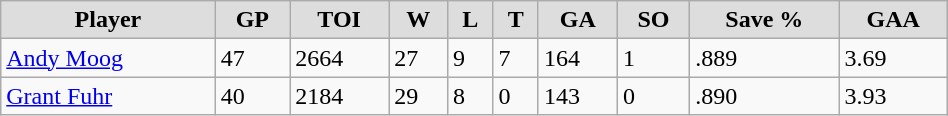<table class="wikitable" style="width:50%;">
<tr style="text-align:center; background:#ddd;">
<td><strong>Player</strong></td>
<td><strong>GP</strong></td>
<td><strong>TOI</strong></td>
<td><strong>W</strong></td>
<td><strong>L</strong></td>
<td><strong>T</strong></td>
<td><strong>GA</strong></td>
<td><strong>SO</strong></td>
<td><strong>Save %</strong></td>
<td><strong>GAA</strong></td>
</tr>
<tr>
<td><a href='#'>Andy Moog</a></td>
<td>47</td>
<td>2664</td>
<td>27</td>
<td>9</td>
<td>7</td>
<td>164</td>
<td>1</td>
<td>.889</td>
<td>3.69</td>
</tr>
<tr>
<td><a href='#'>Grant Fuhr</a></td>
<td>40</td>
<td>2184</td>
<td>29</td>
<td>8</td>
<td>0</td>
<td>143</td>
<td>0</td>
<td>.890</td>
<td>3.93</td>
</tr>
</table>
